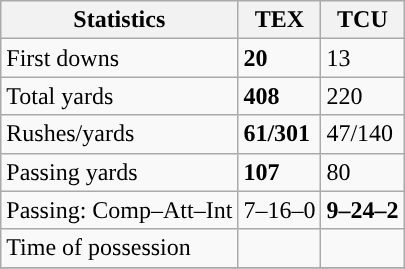<table class="wikitable" style="float: left;">
<tr>
<th>Statistics</th>
<th>TEX</th>
<th>TCU</th>
</tr>
<tr>
<td>First downs</td>
<td><strong>20</strong></td>
<td>13</td>
</tr>
<tr>
<td>Total yards</td>
<td><strong>408</strong></td>
<td>220</td>
</tr>
<tr>
<td>Rushes/yards</td>
<td><strong>61/301</strong></td>
<td>47/140</td>
</tr>
<tr>
<td>Passing yards</td>
<td><strong>107</strong></td>
<td>80</td>
</tr>
<tr>
<td>Passing: Comp–Att–Int</td>
<td>7–16–0</td>
<td><strong>9–24–2</strong></td>
</tr>
<tr>
<td>Time of possession</td>
<td></td>
<td></td>
</tr>
<tr>
</tr>
</table>
